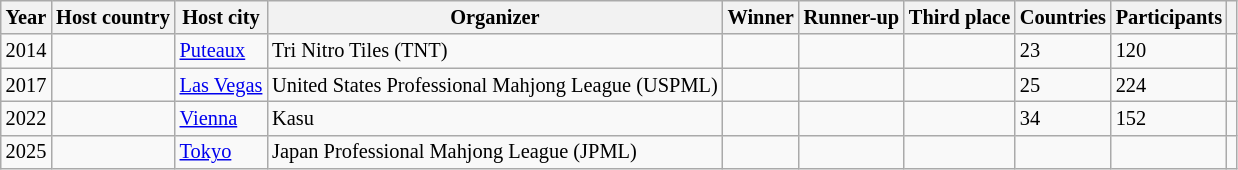<table class="wikitable" style="font-size:85%;">
<tr>
<th>Year</th>
<th>Host country</th>
<th>Host city</th>
<th>Organizer</th>
<th>Winner</th>
<th>Runner-up</th>
<th>Third place</th>
<th>Countries</th>
<th>Participants</th>
<th></th>
</tr>
<tr>
<td>2014</td>
<td></td>
<td><a href='#'>Puteaux</a></td>
<td>Tri Nitro Tiles (TNT)</td>
<td></td>
<td></td>
<td></td>
<td>23</td>
<td>120</td>
<td></td>
</tr>
<tr>
<td>2017</td>
<td></td>
<td><a href='#'>Las Vegas</a></td>
<td>United States Professional Mahjong League (USPML)</td>
<td></td>
<td></td>
<td></td>
<td>25</td>
<td>224</td>
<td></td>
</tr>
<tr>
<td>2022</td>
<td></td>
<td><a href='#'>Vienna</a></td>
<td>Kasu</td>
<td></td>
<td></td>
<td></td>
<td>34</td>
<td>152</td>
<td></td>
</tr>
<tr>
<td>2025</td>
<td></td>
<td><a href='#'>Tokyo</a></td>
<td>Japan Professional Mahjong League (JPML)</td>
<td></td>
<td></td>
<td></td>
<td></td>
<td></td>
<td></td>
</tr>
</table>
